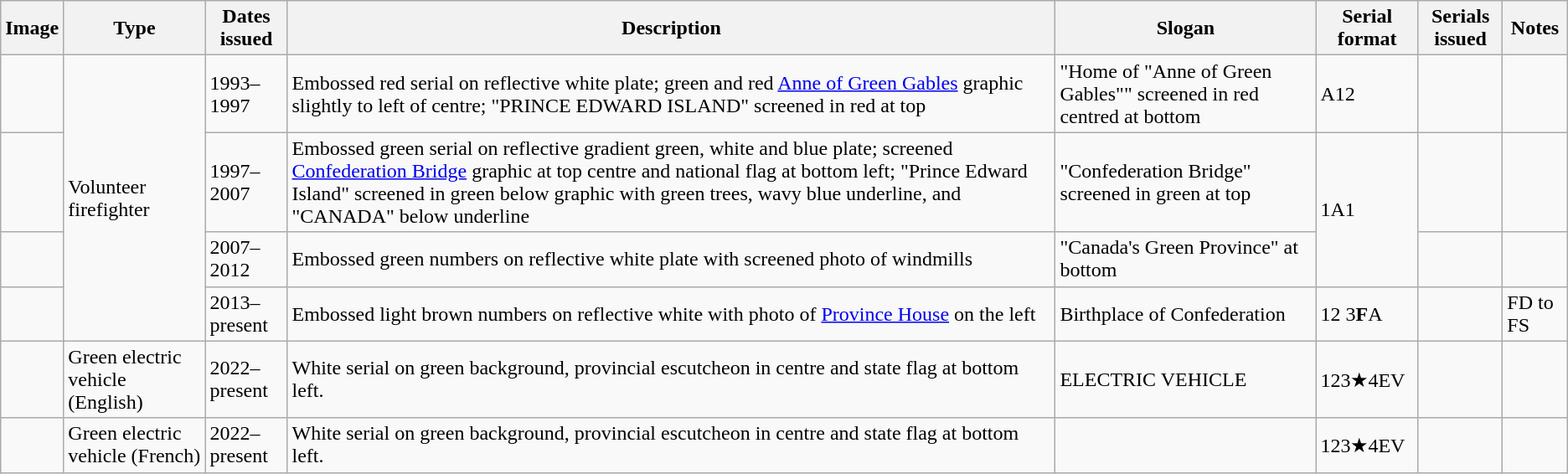<table class="wikitable">
<tr>
<th>Image</th>
<th>Type</th>
<th>Dates issued</th>
<th>Description</th>
<th>Slogan</th>
<th>Serial format</th>
<th>Serials issued</th>
<th>Notes</th>
</tr>
<tr>
<td></td>
<td rowspan="4">Volunteer firefighter</td>
<td>1993–1997</td>
<td>Embossed red serial on reflective white plate; green and red <a href='#'>Anne of Green Gables</a> graphic slightly to left of centre; "PRINCE EDWARD ISLAND" screened in red at top</td>
<td>"Home of "Anne of Green Gables"" screened in red centred at bottom</td>
<td>A12</td>
<td></td>
<td></td>
</tr>
<tr>
<td></td>
<td>1997–2007</td>
<td>Embossed green serial on reflective gradient green, white and blue plate; screened <a href='#'>Confederation Bridge</a> graphic at top centre and national flag at bottom left; "Prince Edward Island" screened in green below graphic with green trees, wavy blue underline, and "CANADA" below underline</td>
<td>"Confederation Bridge" screened in green at top</td>
<td rowspan="2">1A1</td>
<td></td>
<td></td>
</tr>
<tr>
<td></td>
<td>2007–2012</td>
<td>Embossed green numbers on reflective white plate with screened photo of windmills</td>
<td>"Canada's Green Province" at bottom</td>
<td></td>
<td></td>
</tr>
<tr>
<td></td>
<td>2013–present</td>
<td>Embossed light brown numbers on reflective white with photo of <a href='#'>Province House</a> on the left</td>
<td>Birthplace of Confederation</td>
<td>12 3<strong>F</strong>A</td>
<td></td>
<td>FD to FS</td>
</tr>
<tr>
<td></td>
<td>Green electric vehicle (English)</td>
<td>2022–present</td>
<td>White serial on green background, provincial escutcheon in centre and state flag at bottom left.</td>
<td>ELECTRIC VEHICLE</td>
<td>123★4EV</td>
<td></td>
<td></td>
</tr>
<tr>
<td></td>
<td>Green electric vehicle (French)</td>
<td>2022–present</td>
<td>White serial on green background, provincial escutcheon in centre and state flag at bottom left.</td>
<td></td>
<td>123★4EV</td>
<td></td>
<td></td>
</tr>
</table>
